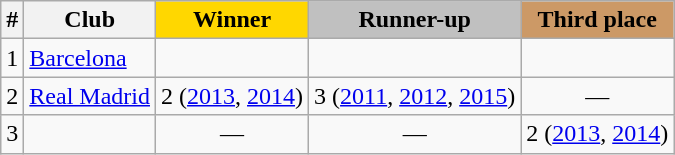<table class="wikitable">
<tr>
<th>#</th>
<th>Club</th>
<th scope=col style="background-color: gold">Winner</th>
<th scope=col style="background-color: silver">Runner-up</th>
<th scope=col style="background-color: #cc9966">Third place</th>
</tr>
<tr>
<td>1</td>
<td> <a href='#'>Barcelona</a></td>
<td></td>
<td></td>
<td></td>
</tr>
<tr>
<td>2</td>
<td> <a href='#'>Real Madrid</a></td>
<td>2 (<a href='#'>2013</a>, <a href='#'>2014</a>)</td>
<td>3 (<a href='#'>2011</a>, <a href='#'>2012</a>, <a href='#'>2015</a>)</td>
<td style="text-align: center">—</td>
</tr>
<tr>
<td>3</td>
<td></td>
<td style="text-align: center">—</td>
<td style="text-align: center">—</td>
<td>2 (<a href='#'>2013</a>, <a href='#'>2014</a>)</td>
</tr>
</table>
